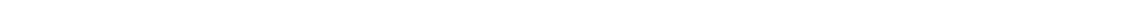<table style="width:88%; text-align:center;">
<tr style="color:white;">
<td style="background:"><strong>2</strong></td>
<td style="background:"><strong>3</strong></td>
<td style="background:"><strong>7</strong></td>
</tr>
</table>
